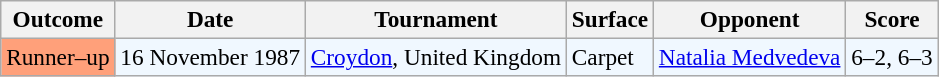<table class="sortable wikitable" style=font-size:97%>
<tr>
<th>Outcome</th>
<th>Date</th>
<th>Tournament</th>
<th>Surface</th>
<th>Opponent</th>
<th>Score</th>
</tr>
<tr style="background:#f0f8ff;">
<td bgcolor="FFA07A">Runner–up</td>
<td>16 November 1987</td>
<td><a href='#'>Croydon</a>, United Kingdom</td>
<td>Carpet</td>
<td> <a href='#'>Natalia Medvedeva</a></td>
<td>6–2, 6–3</td>
</tr>
</table>
